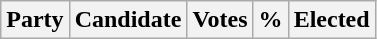<table class="wikitable">
<tr>
<th colspan="2">Party</th>
<th>Candidate</th>
<th>Votes</th>
<th>%</th>
<th>Elected<br>


</th>
</tr>
</table>
